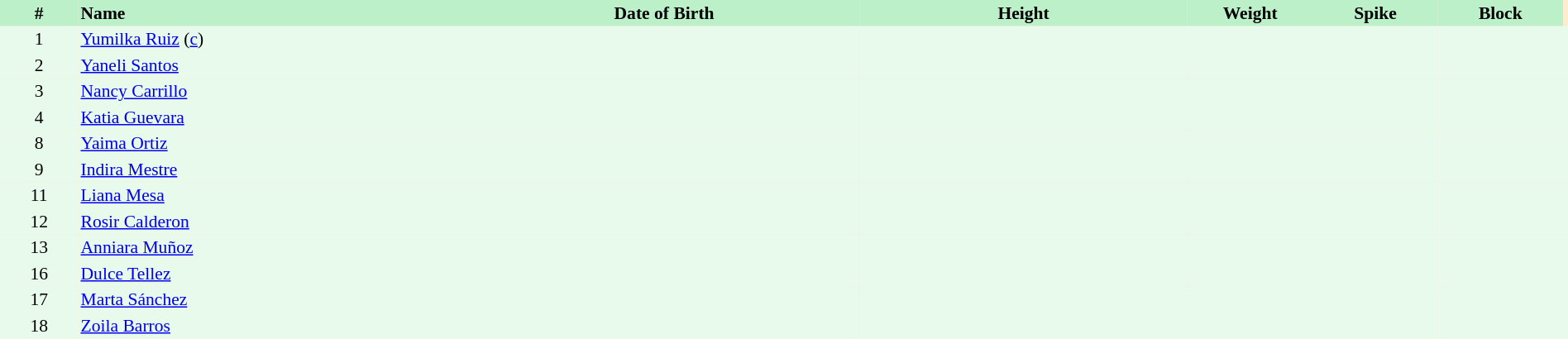<table border=0 cellpadding=2 cellspacing=0  |- bgcolor=#FFECCE style="text-align:center; font-size:90%;" width=100%>
<tr bgcolor=#BBF0C9>
<th width=5%>#</th>
<th width=25% align=left>Name</th>
<th width=25%>Date of Birth</th>
<th width=21%>Height</th>
<th width=8%>Weight</th>
<th width=8%>Spike</th>
<th width=8%>Block</th>
</tr>
<tr bgcolor=#E7FAEC>
<td>1</td>
<td align=left><a href='#'>Yumilka Ruiz</a> (<a href='#'>c</a>)</td>
<td></td>
<td></td>
<td></td>
<td></td>
<td></td>
<td></td>
</tr>
<tr bgcolor=#E7FAEC>
<td>2</td>
<td align=left><a href='#'>Yaneli Santos</a></td>
<td></td>
<td></td>
<td></td>
<td></td>
<td></td>
<td></td>
</tr>
<tr bgcolor=#E7FAEC>
<td>3</td>
<td align=left><a href='#'>Nancy Carrillo</a></td>
<td></td>
<td></td>
<td></td>
<td></td>
<td></td>
<td></td>
</tr>
<tr bgcolor=#E7FAEC>
<td>4</td>
<td align=left><a href='#'>Katia Guevara</a></td>
<td></td>
<td></td>
<td></td>
<td></td>
<td></td>
<td></td>
</tr>
<tr bgcolor=#E7FAEC>
<td>8</td>
<td align=left><a href='#'>Yaima Ortiz</a></td>
<td></td>
<td></td>
<td></td>
<td></td>
<td></td>
<td></td>
</tr>
<tr bgcolor=#E7FAEC>
<td>9</td>
<td align=left><a href='#'>Indira Mestre</a></td>
<td></td>
<td></td>
<td></td>
<td></td>
<td></td>
<td></td>
</tr>
<tr bgcolor=#E7FAEC>
<td>11</td>
<td align=left><a href='#'>Liana Mesa</a></td>
<td></td>
<td></td>
<td></td>
<td></td>
<td></td>
<td></td>
</tr>
<tr bgcolor=#E7FAEC>
<td>12</td>
<td align=left><a href='#'>Rosir Calderon</a></td>
<td></td>
<td></td>
<td></td>
<td></td>
<td></td>
<td></td>
</tr>
<tr bgcolor=#E7FAEC>
<td>13</td>
<td align=left><a href='#'>Anniara Muñoz</a></td>
<td></td>
<td></td>
<td></td>
<td></td>
<td></td>
<td></td>
</tr>
<tr bgcolor=#E7FAEC>
<td>16</td>
<td align=left><a href='#'>Dulce Tellez</a></td>
<td></td>
<td></td>
<td></td>
<td></td>
<td></td>
<td></td>
</tr>
<tr bgcolor=#E7FAEC>
<td>17</td>
<td align=left><a href='#'>Marta Sánchez</a></td>
<td></td>
<td></td>
<td></td>
<td></td>
<td></td>
<td></td>
</tr>
<tr bgcolor=#E7FAEC>
<td>18</td>
<td align=left><a href='#'>Zoila Barros</a></td>
<td></td>
<td></td>
<td></td>
<td></td>
<td></td>
<td></td>
</tr>
</table>
